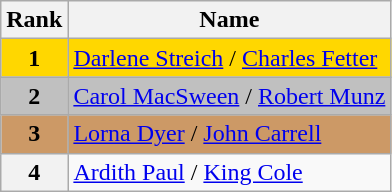<table class="wikitable">
<tr>
<th>Rank</th>
<th>Name</th>
</tr>
<tr bgcolor="gold">
<td align="center"><strong>1</strong></td>
<td><a href='#'>Darlene Streich</a> / <a href='#'>Charles Fetter</a></td>
</tr>
<tr bgcolor="silver">
<td align="center"><strong>2</strong></td>
<td><a href='#'>Carol MacSween</a> / <a href='#'>Robert Munz</a></td>
</tr>
<tr bgcolor="cc9966">
<td align="center"><strong>3</strong></td>
<td><a href='#'>Lorna Dyer</a> / <a href='#'>John Carrell</a></td>
</tr>
<tr>
<th>4</th>
<td><a href='#'>Ardith Paul</a> / <a href='#'>King Cole</a></td>
</tr>
</table>
